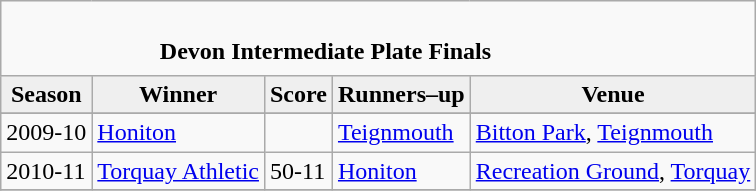<table class="wikitable" style="text-align: left;">
<tr>
<td colspan="5" cellpadding="0" cellspacing="0"><br><table border="0" style="width:100%;" cellpadding="0" cellspacing="0">
<tr>
<td style="width:20%; border:0;"></td>
<td style="border:0;"><strong>Devon Intermediate Plate Finals</strong></td>
<td style="width:20%; border:0;"></td>
</tr>
</table>
</td>
</tr>
<tr>
<th style="background:#efefef;">Season</th>
<th style="background:#efefef">Winner</th>
<th style="background:#efefef">Score</th>
<th style="background:#efefef;">Runners–up</th>
<th style="background:#efefef;">Venue</th>
</tr>
<tr align=left>
</tr>
<tr>
<td>2009-10</td>
<td><a href='#'>Honiton</a></td>
<td></td>
<td><a href='#'>Teignmouth</a></td>
<td><a href='#'>Bitton Park</a>, <a href='#'>Teignmouth</a></td>
</tr>
<tr>
<td>2010-11</td>
<td><a href='#'>Torquay Athletic</a></td>
<td>50-11</td>
<td><a href='#'>Honiton</a></td>
<td><a href='#'>Recreation Ground</a>, <a href='#'>Torquay</a></td>
</tr>
<tr>
</tr>
</table>
